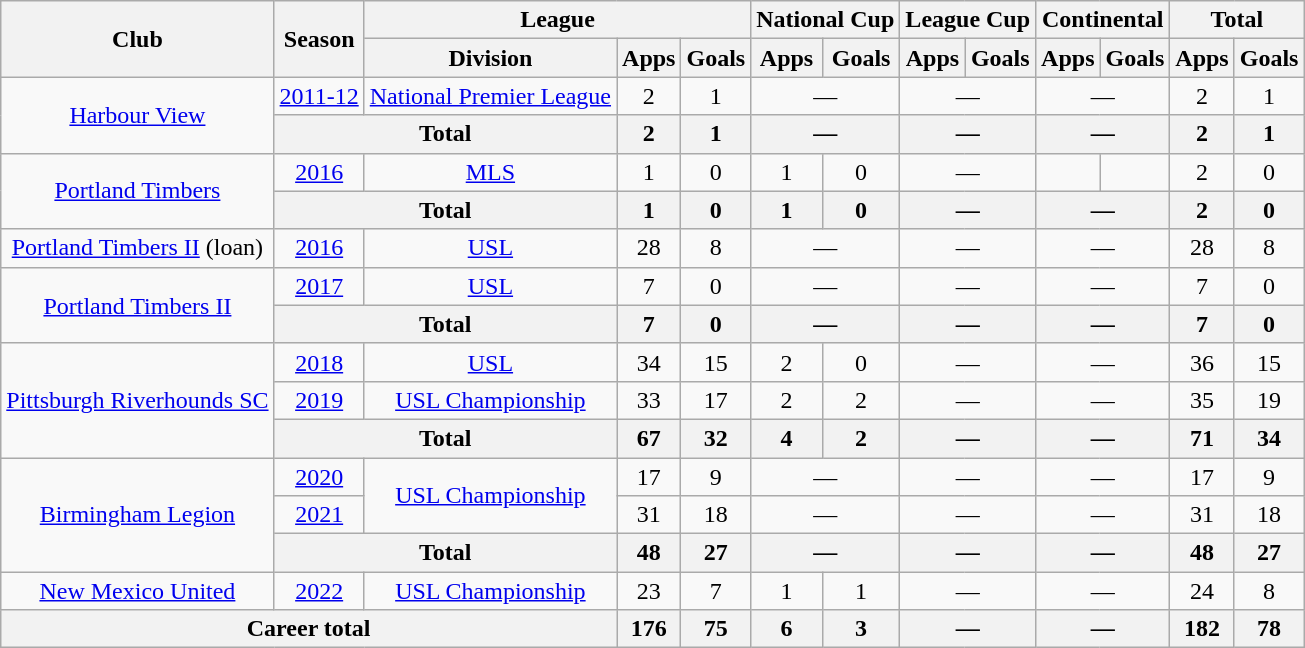<table class="wikitable" style="text-align: center">
<tr>
<th rowspan="2">Club</th>
<th rowspan="2">Season</th>
<th colspan="3">League</th>
<th colspan="2">National Cup</th>
<th colspan="2">League Cup</th>
<th colspan="2">Continental</th>
<th colspan="2">Total</th>
</tr>
<tr>
<th>Division</th>
<th>Apps</th>
<th>Goals</th>
<th>Apps</th>
<th>Goals</th>
<th>Apps</th>
<th>Goals</th>
<th>Apps</th>
<th>Goals</th>
<th>Apps</th>
<th>Goals</th>
</tr>
<tr>
<td rowspan="2"><a href='#'>Harbour View</a></td>
<td><a href='#'>2011-12</a></td>
<td><a href='#'>National Premier League</a></td>
<td>2</td>
<td>1</td>
<td colspan="2">—</td>
<td colspan="2">—</td>
<td colspan="2">—</td>
<td>2</td>
<td>1</td>
</tr>
<tr>
<th colspan="2">Total</th>
<th>2</th>
<th>1</th>
<th colspan="2">—</th>
<th colspan="2">—</th>
<th colspan="2">—</th>
<th>2</th>
<th>1</th>
</tr>
<tr>
<td rowspan="2"><a href='#'>Portland Timbers</a></td>
<td><a href='#'>2016</a></td>
<td><a href='#'>MLS</a></td>
<td>1</td>
<td>0</td>
<td>1</td>
<td>0</td>
<td colspan="2">—</td>
<td></td>
<td></td>
<td>2</td>
<td>0</td>
</tr>
<tr>
<th colspan="2">Total</th>
<th>1</th>
<th>0</th>
<th>1</th>
<th>0</th>
<th colspan="2">—</th>
<th colspan="2">—</th>
<th>2</th>
<th>0</th>
</tr>
<tr>
<td><a href='#'>Portland Timbers II</a> (loan)</td>
<td><a href='#'>2016</a></td>
<td><a href='#'>USL</a></td>
<td>28</td>
<td>8</td>
<td colspan="2">—</td>
<td colspan="2">—</td>
<td colspan="2">—</td>
<td>28</td>
<td>8</td>
</tr>
<tr>
<td rowspan="2"><a href='#'>Portland Timbers II</a></td>
<td><a href='#'>2017</a></td>
<td><a href='#'>USL</a></td>
<td>7</td>
<td>0</td>
<td colspan="2">—</td>
<td colspan="2">—</td>
<td colspan="2">—</td>
<td>7</td>
<td>0</td>
</tr>
<tr>
<th colspan="2">Total</th>
<th>7</th>
<th>0</th>
<th colspan="2">—</th>
<th colspan="2">—</th>
<th colspan="2">—</th>
<th>7</th>
<th>0</th>
</tr>
<tr>
<td rowspan="3"><a href='#'>Pittsburgh Riverhounds SC</a></td>
<td><a href='#'>2018</a></td>
<td><a href='#'>USL</a></td>
<td>34</td>
<td>15</td>
<td>2</td>
<td>0</td>
<td colspan="2">—</td>
<td colspan="2">—</td>
<td>36</td>
<td>15</td>
</tr>
<tr>
<td><a href='#'>2019</a></td>
<td><a href='#'>USL Championship</a></td>
<td>33</td>
<td>17</td>
<td>2</td>
<td>2</td>
<td colspan="2">—</td>
<td colspan="2">—</td>
<td>35</td>
<td>19</td>
</tr>
<tr>
<th colspan="2">Total</th>
<th>67</th>
<th>32</th>
<th>4</th>
<th>2</th>
<th colspan="2">—</th>
<th colspan="2">—</th>
<th>71</th>
<th>34</th>
</tr>
<tr>
<td rowspan="3"><a href='#'>Birmingham Legion</a></td>
<td><a href='#'>2020</a></td>
<td rowspan="2"><a href='#'>USL Championship</a></td>
<td>17</td>
<td>9</td>
<td colspan="2">—</td>
<td colspan="2">—</td>
<td colspan="2">—</td>
<td>17</td>
<td>9</td>
</tr>
<tr>
<td><a href='#'>2021</a></td>
<td>31</td>
<td>18</td>
<td colspan="2">—</td>
<td colspan="2">—</td>
<td colspan="2">—</td>
<td>31</td>
<td>18</td>
</tr>
<tr>
<th colspan="2">Total</th>
<th>48</th>
<th>27</th>
<th colspan="2">—</th>
<th colspan="2">—</th>
<th colspan="2">—</th>
<th>48</th>
<th>27</th>
</tr>
<tr>
<td><a href='#'>New Mexico United</a></td>
<td><a href='#'>2022</a></td>
<td><a href='#'>USL Championship</a></td>
<td>23</td>
<td>7</td>
<td>1</td>
<td>1</td>
<td colspan="2">—</td>
<td colspan="2">—</td>
<td>24</td>
<td>8</td>
</tr>
<tr>
<th colspan="3">Career total</th>
<th>176</th>
<th>75</th>
<th>6</th>
<th>3</th>
<th colspan="2">—</th>
<th colspan="2">—</th>
<th>182</th>
<th>78</th>
</tr>
</table>
